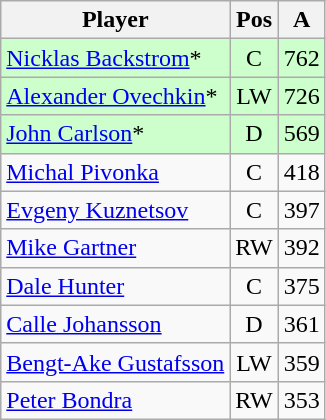<table class="wikitable" style="text-align:center;">
<tr>
<th>Player</th>
<th>Pos</th>
<th>A</th>
</tr>
<tr style="background:#cfc;">
<td style="text-align:left;"><a href='#'>Nicklas Backstrom</a>*</td>
<td>C</td>
<td>762</td>
</tr>
<tr style="background:#cfc;">
<td style="text-align:left;"><a href='#'>Alexander Ovechkin</a>*</td>
<td>LW</td>
<td>726</td>
</tr>
<tr style="background:#cfc;">
<td style="text-align:left;"><a href='#'>John Carlson</a>*</td>
<td>D</td>
<td>569</td>
</tr>
<tr>
<td style="text-align:left;"><a href='#'>Michal Pivonka</a></td>
<td>C</td>
<td>418</td>
</tr>
<tr>
<td style="text-align:left;"><a href='#'>Evgeny Kuznetsov</a></td>
<td>C</td>
<td>397</td>
</tr>
<tr>
<td style="text-align:left;"><a href='#'>Mike Gartner</a></td>
<td>RW</td>
<td>392</td>
</tr>
<tr>
<td style="text-align:left;"><a href='#'>Dale Hunter</a></td>
<td>C</td>
<td>375</td>
</tr>
<tr>
<td style="text-align:left;"><a href='#'>Calle Johansson</a></td>
<td>D</td>
<td>361</td>
</tr>
<tr>
<td style="text-align:left;"><a href='#'>Bengt-Ake Gustafsson</a></td>
<td>LW</td>
<td>359</td>
</tr>
<tr>
<td style="text-align:left;"><a href='#'>Peter Bondra</a></td>
<td>RW</td>
<td>353</td>
</tr>
</table>
